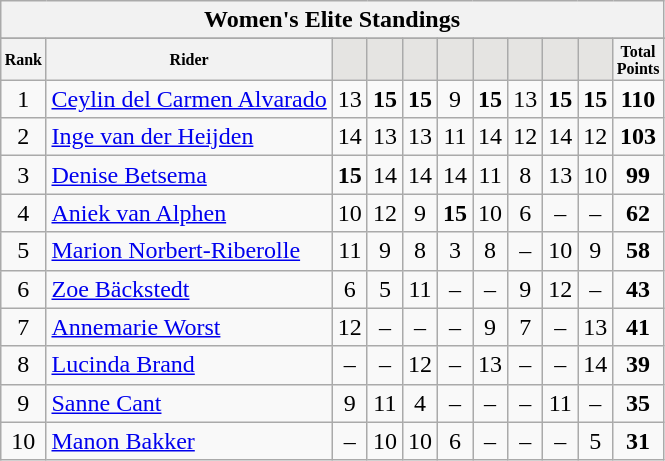<table class="wikitable sortable">
<tr>
<th colspan=27 align="center">Women's Elite Standings</th>
</tr>
<tr>
</tr>
<tr style="font-size:8pt;font-weight:bold">
<th align="center">Rank</th>
<th align="center">Rider</th>
<th class=unsortable style="background:#E5E4E2;"><small></small></th>
<th class=unsortable style="background:#E5E4E2;"><small></small></th>
<th class=unsortable style="background:#E5E4E2;"><small></small></th>
<th class=unsortable style="background:#E5E4E2;"><small></small></th>
<th class=unsortable style="background:#E5E4E2;"><small></small></th>
<th class=unsortable style="background:#E5E4E2;"><small></small></th>
<th class=unsortable style="background:#E5E4E2;"><small></small></th>
<th class=unsortable style="background:#E5E4E2;"><small></small></th>
<th align="center">Total<br>Points</th>
</tr>
<tr>
<td align=center>1</td>
<td> <a href='#'>Ceylin del Carmen Alvarado</a></td>
<td align=center>13</td>
<td align=center><strong>15</strong></td>
<td align=center><strong>15</strong></td>
<td align=center>9</td>
<td align=center><strong>15</strong></td>
<td align=center>13</td>
<td align=center><strong>15</strong></td>
<td align=center><strong>15</strong></td>
<td align=center><strong>110</strong></td>
</tr>
<tr>
<td align=center>2</td>
<td> <a href='#'>Inge van der Heijden</a></td>
<td align=center>14</td>
<td align=center>13</td>
<td align=center>13</td>
<td align=center>11</td>
<td align=center>14</td>
<td align=center>12</td>
<td align=center>14</td>
<td align=center>12</td>
<td align=center><strong>103</strong></td>
</tr>
<tr>
<td align=center>3</td>
<td> <a href='#'>Denise Betsema</a></td>
<td align=center><strong>15</strong></td>
<td align=center>14</td>
<td align=center>14</td>
<td align=center>14</td>
<td align=center>11</td>
<td align=center>8</td>
<td align=center>13</td>
<td align=center>10</td>
<td align=center><strong>99</strong></td>
</tr>
<tr>
<td align=center>4</td>
<td> <a href='#'>Aniek van Alphen</a></td>
<td align=center>10</td>
<td align=center>12</td>
<td align=center>9</td>
<td align=center><strong>15</strong></td>
<td align=center>10</td>
<td align=center>6</td>
<td align=center>–</td>
<td align=center>–</td>
<td align=center><strong>62</strong></td>
</tr>
<tr>
<td align=center>5</td>
<td> <a href='#'>Marion Norbert-Riberolle</a></td>
<td align=center>11</td>
<td align=center>9</td>
<td align=center>8</td>
<td align=center>3</td>
<td align=center>8</td>
<td align=center>–</td>
<td align=center>10</td>
<td align=center>9</td>
<td align=center><strong>58</strong></td>
</tr>
<tr>
<td align=center>6</td>
<td> <a href='#'>Zoe Bäckstedt</a></td>
<td align=center>6</td>
<td align=center>5</td>
<td align=center>11</td>
<td align=center>–</td>
<td align=center>–</td>
<td align=center>9</td>
<td align=center>12</td>
<td align=center>–</td>
<td align=center><strong>43</strong></td>
</tr>
<tr>
<td align=center>7</td>
<td> <a href='#'>Annemarie Worst</a></td>
<td align=center>12</td>
<td align=center>–</td>
<td align=center>–</td>
<td align=center>–</td>
<td align=center>9</td>
<td align=center>7</td>
<td align=center>–</td>
<td align=center>13</td>
<td align=center><strong>41</strong></td>
</tr>
<tr>
<td align=center>8</td>
<td> <a href='#'>Lucinda Brand</a></td>
<td align=center>–</td>
<td align=center>–</td>
<td align=center>12</td>
<td align=center>–</td>
<td align=center>13</td>
<td align=center>–</td>
<td align=center>–</td>
<td align=center>14</td>
<td align=center><strong>39</strong></td>
</tr>
<tr>
<td align=center>9</td>
<td> <a href='#'>Sanne Cant</a></td>
<td align=center>9</td>
<td align=center>11</td>
<td align=center>4</td>
<td align=center>–</td>
<td align=center>–</td>
<td align=center>–</td>
<td align=center>11</td>
<td align=center>–</td>
<td align=center><strong>35</strong></td>
</tr>
<tr>
<td align=center>10</td>
<td> <a href='#'>Manon Bakker</a></td>
<td align=center>–</td>
<td align=center>10</td>
<td align=center>10</td>
<td align=center>6</td>
<td align=center>–</td>
<td align=center>–</td>
<td align=center>–</td>
<td align=center>5</td>
<td align=center><strong>31</strong></td>
</tr>
</table>
